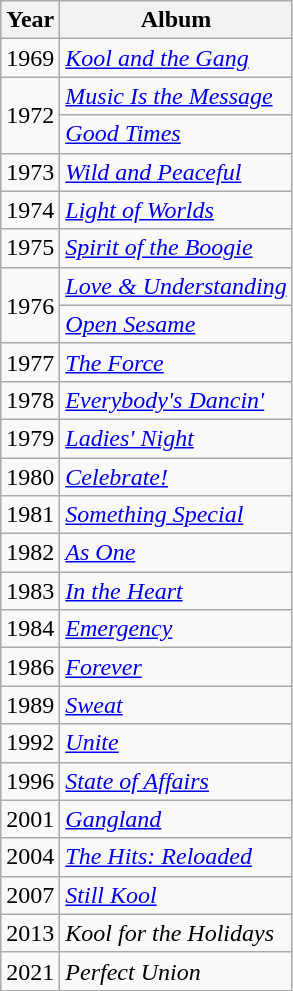<table class="wikitable">
<tr>
<th>Year</th>
<th>Album</th>
</tr>
<tr>
<td>1969</td>
<td><em><a href='#'>Kool and the Gang</a></em></td>
</tr>
<tr>
<td rowspan="2">1972</td>
<td><em><a href='#'>Music Is the Message</a></em></td>
</tr>
<tr>
<td><em><a href='#'>Good Times</a></em></td>
</tr>
<tr>
<td>1973</td>
<td><em><a href='#'>Wild and Peaceful</a></em></td>
</tr>
<tr>
<td>1974</td>
<td><em><a href='#'>Light of Worlds</a></em></td>
</tr>
<tr>
<td>1975</td>
<td><em><a href='#'>Spirit of the Boogie</a></em></td>
</tr>
<tr>
<td rowspan="2">1976</td>
<td><em><a href='#'>Love & Understanding</a></em></td>
</tr>
<tr>
<td><em><a href='#'>Open Sesame</a></em></td>
</tr>
<tr>
<td>1977</td>
<td><em><a href='#'>The Force</a></em></td>
</tr>
<tr>
<td>1978</td>
<td><em><a href='#'>Everybody's Dancin'</a></em></td>
</tr>
<tr>
<td>1979</td>
<td><em><a href='#'>Ladies' Night</a></em></td>
</tr>
<tr>
<td>1980</td>
<td><em><a href='#'>Celebrate!</a></em></td>
</tr>
<tr>
<td>1981</td>
<td><em><a href='#'>Something Special</a></em></td>
</tr>
<tr>
<td>1982</td>
<td><em><a href='#'>As One</a></em></td>
</tr>
<tr>
<td>1983</td>
<td><em><a href='#'>In the Heart</a></em></td>
</tr>
<tr>
<td>1984</td>
<td><em><a href='#'>Emergency</a></em></td>
</tr>
<tr>
<td>1986</td>
<td><em><a href='#'>Forever</a></em></td>
</tr>
<tr>
<td>1989</td>
<td><em><a href='#'>Sweat</a></em></td>
</tr>
<tr>
<td>1992</td>
<td><em><a href='#'>Unite</a></em></td>
</tr>
<tr>
<td>1996</td>
<td><em><a href='#'>State of Affairs</a></em></td>
</tr>
<tr>
<td>2001</td>
<td><em><a href='#'>Gangland</a></em></td>
</tr>
<tr>
<td>2004</td>
<td><em><a href='#'>The Hits: Reloaded</a></em></td>
</tr>
<tr>
<td>2007</td>
<td><em><a href='#'>Still Kool</a></em></td>
</tr>
<tr>
<td>2013</td>
<td><em>Kool for the Holidays</em></td>
</tr>
<tr>
<td>2021</td>
<td><em>Perfect Union</em></td>
</tr>
</table>
